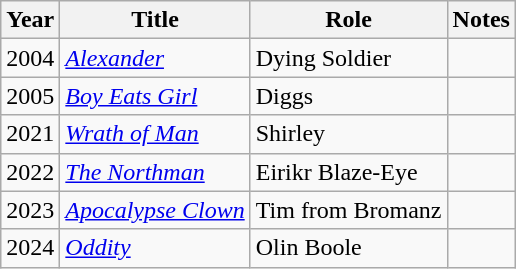<table class="wikitable sortable">
<tr>
<th scope="col">Year</th>
<th scope="col">Title</th>
<th scope="col">Role</th>
<th scope="col" class="unsortable">Notes</th>
</tr>
<tr>
<td>2004</td>
<td><em><a href='#'>Alexander</a></em></td>
<td>Dying Soldier</td>
<td></td>
</tr>
<tr>
<td>2005</td>
<td><em><a href='#'>Boy Eats Girl</a></em></td>
<td>Diggs</td>
<td></td>
</tr>
<tr>
<td>2021</td>
<td><em><a href='#'>Wrath of Man</a></em></td>
<td>Shirley</td>
<td></td>
</tr>
<tr>
<td>2022</td>
<td><em><a href='#'>The Northman</a></em></td>
<td>Eirikr Blaze-Eye</td>
<td></td>
</tr>
<tr>
<td>2023</td>
<td><em><a href='#'>Apocalypse Clown</a></em></td>
<td>Tim from Bromanz</td>
<td></td>
</tr>
<tr>
<td>2024</td>
<td><em><a href='#'>Oddity</a></em></td>
<td>Olin Boole</td>
<td></td>
</tr>
</table>
